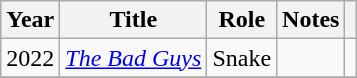<table class="wikitable">
<tr>
<th>Year</th>
<th>Title</th>
<th>Role</th>
<th>Notes</th>
<th></th>
</tr>
<tr>
<td>2022</td>
<td><em><a href='#'>The Bad Guys</a></em></td>
<td>Snake</td>
<td></td>
<td></td>
</tr>
<tr>
</tr>
</table>
